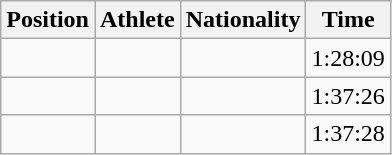<table class="wikitable sortable">
<tr>
<th scope="col">Position</th>
<th scope="col">Athlete</th>
<th scope="col">Nationality</th>
<th scope="col">Time</th>
</tr>
<tr>
<td align=center></td>
<td></td>
<td></td>
<td>1:28:09</td>
</tr>
<tr>
<td align=center></td>
<td></td>
<td></td>
<td>1:37:26</td>
</tr>
<tr>
<td align=center></td>
<td></td>
<td></td>
<td>1:37:28</td>
</tr>
</table>
